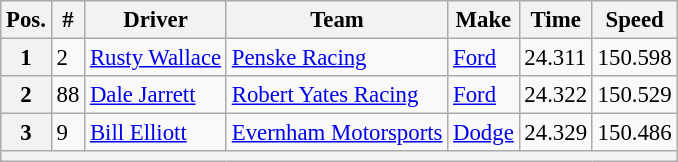<table class="wikitable" style="font-size:95%">
<tr>
<th>Pos.</th>
<th>#</th>
<th>Driver</th>
<th>Team</th>
<th>Make</th>
<th>Time</th>
<th>Speed</th>
</tr>
<tr>
<th>1</th>
<td>2</td>
<td><a href='#'>Rusty Wallace</a></td>
<td><a href='#'>Penske Racing</a></td>
<td><a href='#'>Ford</a></td>
<td>24.311</td>
<td>150.598</td>
</tr>
<tr>
<th>2</th>
<td>88</td>
<td><a href='#'>Dale Jarrett</a></td>
<td><a href='#'>Robert Yates Racing</a></td>
<td><a href='#'>Ford</a></td>
<td>24.322</td>
<td>150.529</td>
</tr>
<tr>
<th>3</th>
<td>9</td>
<td><a href='#'>Bill Elliott</a></td>
<td><a href='#'>Evernham Motorsports</a></td>
<td><a href='#'>Dodge</a></td>
<td>24.329</td>
<td>150.486</td>
</tr>
<tr>
<th colspan="7"></th>
</tr>
</table>
